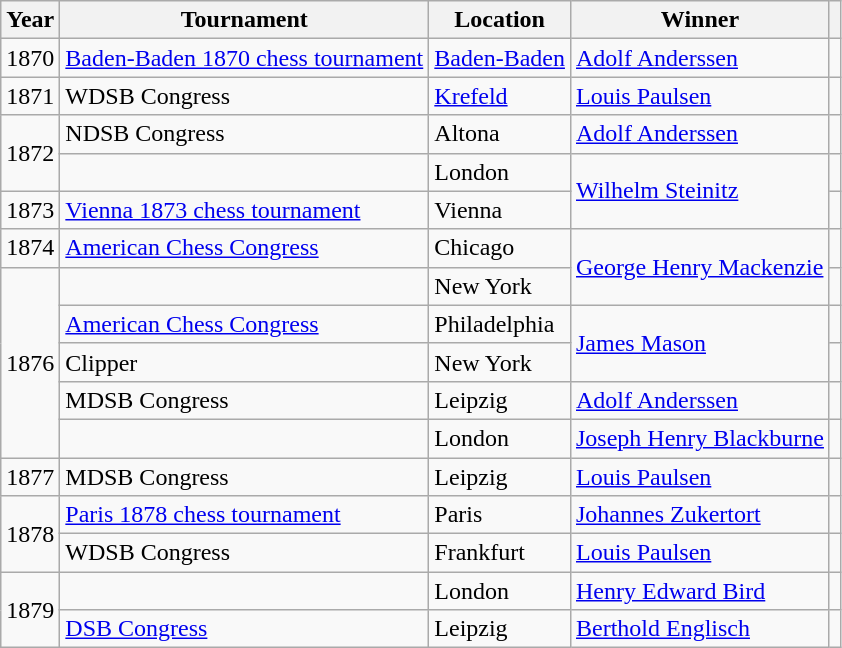<table class="wikitable sortable">
<tr>
<th>Year</th>
<th>Tournament</th>
<th>Location</th>
<th>Winner</th>
<th class="unsortable"></th>
</tr>
<tr>
<td>1870</td>
<td><a href='#'>Baden-Baden 1870 chess tournament</a></td>
<td><a href='#'>Baden-Baden</a></td>
<td><a href='#'>Adolf Anderssen</a></td>
<td></td>
</tr>
<tr>
<td>1871</td>
<td>WDSB Congress</td>
<td><a href='#'>Krefeld</a></td>
<td><a href='#'>Louis Paulsen</a></td>
<td></td>
</tr>
<tr>
<td rowspan=2>1872</td>
<td>NDSB Congress</td>
<td>Altona</td>
<td><a href='#'>Adolf Anderssen</a></td>
<td></td>
</tr>
<tr>
<td></td>
<td>London</td>
<td rowspan=2><a href='#'>Wilhelm Steinitz</a></td>
<td></td>
</tr>
<tr>
<td>1873</td>
<td><a href='#'>Vienna 1873 chess tournament</a></td>
<td>Vienna</td>
<td></td>
</tr>
<tr>
<td>1874</td>
<td><a href='#'>American Chess Congress</a></td>
<td>Chicago</td>
<td rowspan=2><a href='#'>George Henry Mackenzie</a></td>
<td></td>
</tr>
<tr>
<td rowspan=5>1876</td>
<td></td>
<td>New York</td>
<td></td>
</tr>
<tr>
<td><a href='#'>American Chess Congress</a></td>
<td>Philadelphia</td>
<td rowspan=2><a href='#'>James Mason</a></td>
<td></td>
</tr>
<tr>
<td>Clipper</td>
<td>New York</td>
<td></td>
</tr>
<tr>
<td>MDSB Congress</td>
<td>Leipzig</td>
<td><a href='#'>Adolf Anderssen</a></td>
<td></td>
</tr>
<tr>
<td></td>
<td>London</td>
<td><a href='#'>Joseph Henry Blackburne</a></td>
<td></td>
</tr>
<tr>
<td>1877</td>
<td>MDSB Congress</td>
<td>Leipzig</td>
<td><a href='#'>Louis Paulsen</a></td>
<td></td>
</tr>
<tr>
<td rowspan=2>1878</td>
<td><a href='#'>Paris 1878 chess tournament</a></td>
<td>Paris</td>
<td><a href='#'>Johannes Zukertort</a></td>
<td></td>
</tr>
<tr>
<td>WDSB Congress</td>
<td>Frankfurt</td>
<td><a href='#'>Louis Paulsen</a></td>
<td></td>
</tr>
<tr>
<td rowspan=2>1879</td>
<td></td>
<td>London</td>
<td><a href='#'>Henry Edward Bird</a></td>
<td></td>
</tr>
<tr>
<td><a href='#'>DSB Congress</a></td>
<td>Leipzig</td>
<td><a href='#'>Berthold Englisch</a></td>
<td></td>
</tr>
</table>
